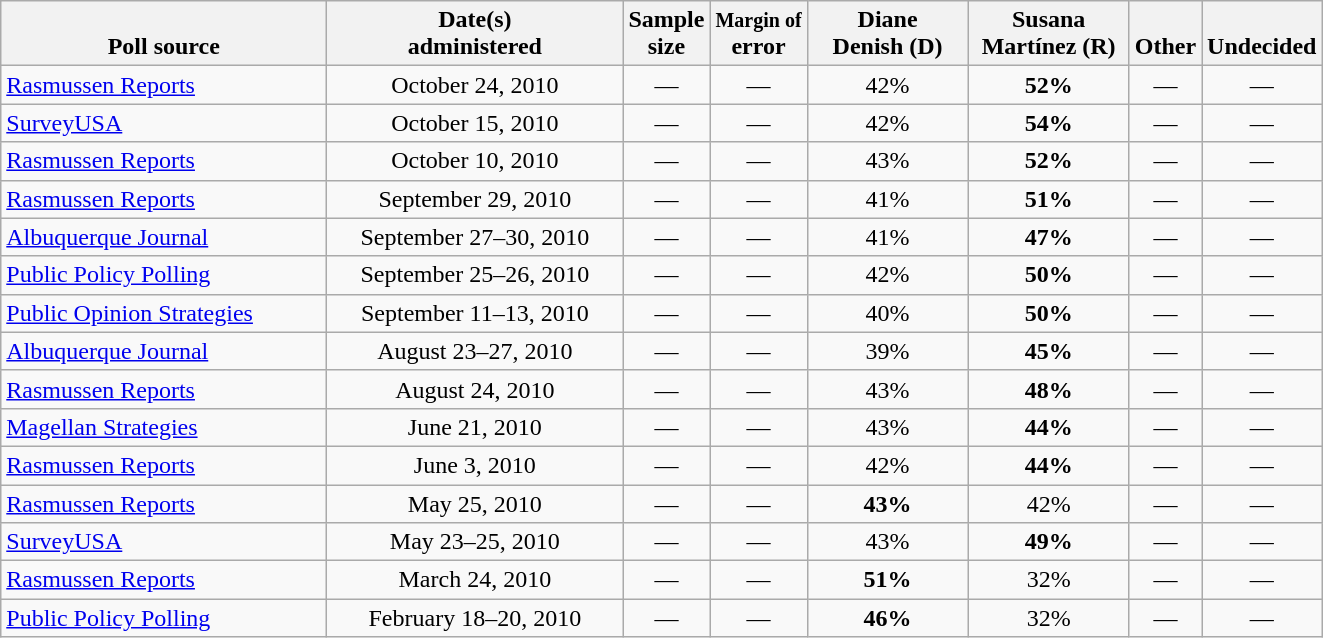<table class="wikitable">
<tr valign= bottom>
<th style="width:210px;">Poll source</th>
<th style="width:190px;">Date(s)<br>administered</th>
<th class=small>Sample<br>size</th>
<th><small>Margin of</small><br>error</th>
<th style="width:100px;">Diane<br>Denish (D)</th>
<th style="width:100px;">Susana<br>Martínez (R)</th>
<th style="width:40px;">Other</th>
<th style="width:40px;">Undecided</th>
</tr>
<tr>
<td><a href='#'>Rasmussen Reports</a></td>
<td align=center>October 24, 2010</td>
<td align=center>—</td>
<td align=center>—</td>
<td align=center>42%</td>
<td align=center ><strong>52%</strong></td>
<td align=center>—</td>
<td align=center>—</td>
</tr>
<tr>
<td><a href='#'>SurveyUSA</a></td>
<td align=center>October 15, 2010</td>
<td align=center>—</td>
<td align=center>—</td>
<td align=center>42%</td>
<td align=center ><strong>54%</strong></td>
<td align=center>—</td>
<td align=center>—</td>
</tr>
<tr>
<td><a href='#'>Rasmussen Reports</a></td>
<td align=center>October 10, 2010</td>
<td align=center>—</td>
<td align=center>—</td>
<td align=center>43%</td>
<td align=center ><strong>52%</strong></td>
<td align=center>—</td>
<td align=center>—</td>
</tr>
<tr>
<td><a href='#'>Rasmussen Reports</a></td>
<td align=center>September 29, 2010</td>
<td align=center>—</td>
<td align=center>—</td>
<td align=center>41%</td>
<td align=center ><strong>51%</strong></td>
<td align=center>—</td>
<td align=center>—</td>
</tr>
<tr>
<td><a href='#'>Albuquerque Journal</a></td>
<td align=center>September 27–30, 2010</td>
<td align=center>—</td>
<td align=center>—</td>
<td align=center>41%</td>
<td align=center ><strong>47%</strong></td>
<td align=center>—</td>
<td align=center>—</td>
</tr>
<tr>
<td><a href='#'>Public Policy Polling</a></td>
<td align=center>September 25–26, 2010</td>
<td align=center>—</td>
<td align=center>—</td>
<td align=center>42%</td>
<td align=center ><strong>50%</strong></td>
<td align=center>—</td>
<td align=center>—</td>
</tr>
<tr>
<td><a href='#'>Public Opinion Strategies</a></td>
<td align=center>September 11–13, 2010</td>
<td align=center>—</td>
<td align=center>—</td>
<td align=center>40%</td>
<td align=center ><strong>50%</strong></td>
<td align=center>—</td>
<td align=center>—</td>
</tr>
<tr>
<td><a href='#'>Albuquerque Journal</a></td>
<td align=center>August 23–27, 2010</td>
<td align=center>—</td>
<td align=center>—</td>
<td align=center>39%</td>
<td align=center ><strong>45%</strong></td>
<td align=center>—</td>
<td align=center>—</td>
</tr>
<tr>
<td><a href='#'>Rasmussen Reports</a></td>
<td align=center>August 24, 2010</td>
<td align=center>—</td>
<td align=center>—</td>
<td align=center>43%</td>
<td align=center ><strong>48%</strong></td>
<td align=center>—</td>
<td align=center>—</td>
</tr>
<tr>
<td><a href='#'>Magellan Strategies</a></td>
<td align=center>June 21, 2010</td>
<td align=center>—</td>
<td align=center>—</td>
<td align=center>43%</td>
<td align=center ><strong>44%</strong></td>
<td align=center>—</td>
<td align=center>—</td>
</tr>
<tr>
<td><a href='#'>Rasmussen Reports</a></td>
<td align=center>June 3, 2010</td>
<td align=center>—</td>
<td align=center>—</td>
<td align=center>42%</td>
<td align=center ><strong>44%</strong></td>
<td align=center>—</td>
<td align=center>—</td>
</tr>
<tr>
<td><a href='#'>Rasmussen Reports</a></td>
<td align=center>May 25, 2010</td>
<td align=center>—</td>
<td align=center>—</td>
<td align=center ><strong>43%</strong></td>
<td align=center>42%</td>
<td align=center>—</td>
<td align=center>—</td>
</tr>
<tr>
<td><a href='#'>SurveyUSA</a></td>
<td align=center>May 23–25, 2010</td>
<td align=center>—</td>
<td align=center>—</td>
<td align=center>43%</td>
<td align=center ><strong>49%</strong></td>
<td align=center>—</td>
<td align=center>—</td>
</tr>
<tr>
<td><a href='#'>Rasmussen Reports</a></td>
<td align=center>March 24, 2010</td>
<td align=center>—</td>
<td align=center>—</td>
<td align=center ><strong>51%</strong></td>
<td align=center>32%</td>
<td align=center>—</td>
<td align=center>—</td>
</tr>
<tr>
<td><a href='#'>Public Policy Polling</a></td>
<td align=center>February 18–20, 2010</td>
<td align=center>—</td>
<td align=center>—</td>
<td align=center ><strong>46%</strong></td>
<td align=center>32%</td>
<td align=center>—</td>
<td align=center>—</td>
</tr>
</table>
